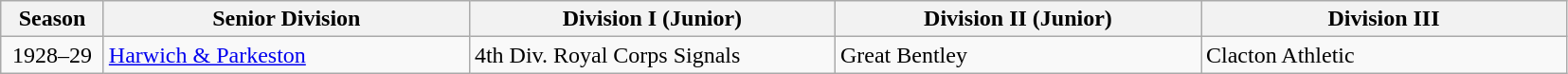<table class=wikitable style="border:0px; margin-top:-1px; margin-bottom:0;">
<tr>
<th width=65px>Season</th>
<th width=250px>Senior Division</th>
<th width=250px>Division I (Junior)</th>
<th width=250px>Division II (Junior)</th>
<th width=250px>Division III</th>
</tr>
<tr>
<td align=center>1928–29</td>
<td><a href='#'>Harwich & Parkeston</a></td>
<td>4th Div. Royal Corps Signals</td>
<td>Great Bentley</td>
<td>Clacton Athletic</td>
</tr>
</table>
